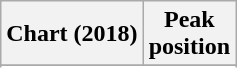<table class="wikitable sortable plainrowheaders" style="text-align:center">
<tr>
<th scope="col">Chart (2018)</th>
<th scope="col">Peak<br> position</th>
</tr>
<tr>
</tr>
<tr>
</tr>
<tr>
</tr>
</table>
